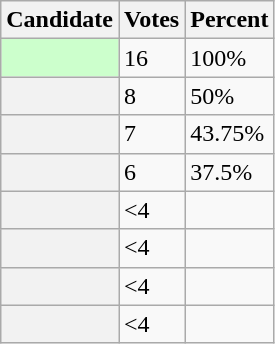<table class="wikitable sortable plainrowheaders">
<tr>
<th scope="col">Candidate</th>
<th scope="col" data-sort-type="number">Votes</th>
<th scope="col">Percent</th>
</tr>
<tr>
<th scope="row" style="background:#ccffcc"><strong><em></em></strong></th>
<td>16</td>
<td>100%</td>
</tr>
<tr>
<th scope="row"></th>
<td>8</td>
<td>50%</td>
</tr>
<tr>
<th scope="row"></th>
<td>7</td>
<td>43.75%</td>
</tr>
<tr>
<th scope="row"></th>
<td>6</td>
<td>37.5%</td>
</tr>
<tr>
<th scope="row"></th>
<td><4</td>
<td></td>
</tr>
<tr>
<th scope="row"></th>
<td><4</td>
<td></td>
</tr>
<tr>
<th scope="row"></th>
<td><4</td>
<td></td>
</tr>
<tr>
<th scope="row"></th>
<td><4</td>
<td></td>
</tr>
</table>
